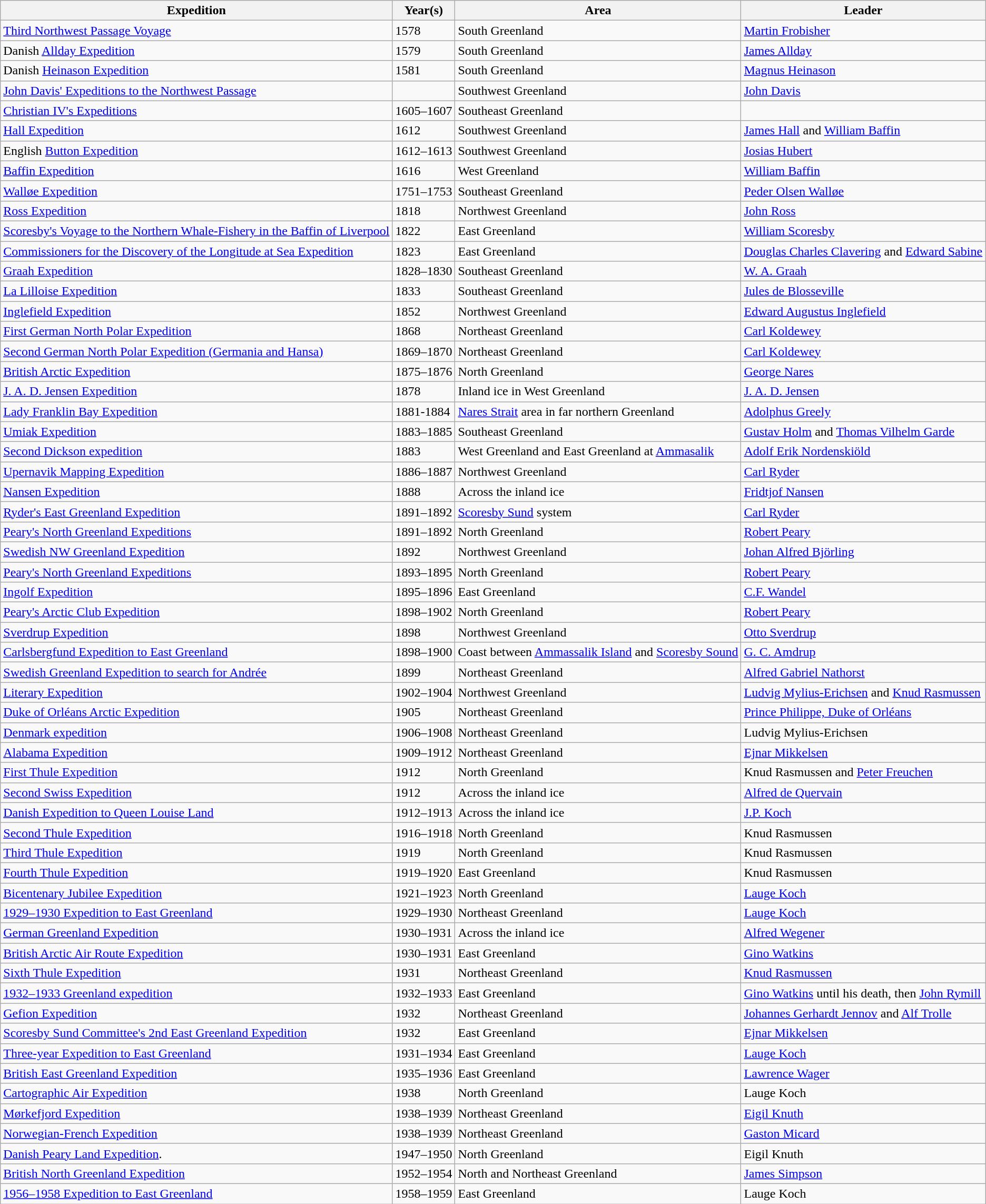<table class="wikitable">
<tr>
<th>Expedition</th>
<th>Year(s)</th>
<th>Area</th>
<th>Leader</th>
</tr>
<tr>
<td><a href='#'>Third Northwest Passage Voyage</a></td>
<td>1578</td>
<td>South Greenland</td>
<td><a href='#'>Martin Frobisher</a></td>
</tr>
<tr>
<td>Danish <a href='#'>Allday Expedition</a></td>
<td>1579</td>
<td>South Greenland</td>
<td><a href='#'>James Allday</a></td>
</tr>
<tr>
<td>Danish <a href='#'>Heinason Expedition</a></td>
<td>1581</td>
<td>South Greenland</td>
<td><a href='#'>Magnus Heinason</a></td>
</tr>
<tr>
<td><a href='#'>John Davis' Expeditions to the Northwest Passage</a></td>
<td></td>
<td>Southwest Greenland</td>
<td><a href='#'>John Davis</a></td>
</tr>
<tr>
<td><a href='#'>Christian IV's Expeditions</a></td>
<td>1605–1607</td>
<td>Southeast Greenland</td>
<td></td>
</tr>
<tr>
<td><a href='#'>Hall Expedition</a></td>
<td>1612</td>
<td>Southwest Greenland</td>
<td><a href='#'>James Hall</a> and <a href='#'>William Baffin</a></td>
</tr>
<tr>
<td>English <a href='#'>Button Expedition</a></td>
<td>1612–1613</td>
<td>Southwest Greenland</td>
<td><a href='#'>Josias Hubert</a></td>
</tr>
<tr>
<td><a href='#'>Baffin Expedition</a></td>
<td>1616</td>
<td>West Greenland</td>
<td><a href='#'>William Baffin</a></td>
</tr>
<tr>
<td><a href='#'>Walløe Expedition</a></td>
<td>1751–1753</td>
<td>Southeast Greenland</td>
<td><a href='#'>Peder Olsen Walløe</a></td>
</tr>
<tr>
<td><a href='#'>Ross Expedition</a></td>
<td>1818</td>
<td>Northwest Greenland</td>
<td><a href='#'>John Ross</a></td>
</tr>
<tr>
<td><a href='#'>Scoresby's Voyage to the Northern Whale-Fishery in the Baffin of Liverpool</a></td>
<td>1822</td>
<td>East Greenland</td>
<td><a href='#'>William Scoresby</a></td>
</tr>
<tr>
<td><a href='#'>Commissioners for the Discovery of the Longitude at Sea Expedition</a></td>
<td>1823</td>
<td>East Greenland</td>
<td><a href='#'>Douglas Charles Clavering</a> and <a href='#'>Edward Sabine</a></td>
</tr>
<tr>
<td><a href='#'>Graah Expedition</a></td>
<td>1828–1830</td>
<td>Southeast Greenland</td>
<td><a href='#'>W. A. Graah</a></td>
</tr>
<tr>
<td><a href='#'>La Lilloise Expedition</a></td>
<td>1833</td>
<td>Southeast Greenland</td>
<td><a href='#'>Jules de Blosseville</a></td>
</tr>
<tr>
<td><a href='#'>Inglefield Expedition</a></td>
<td>1852</td>
<td>Northwest Greenland</td>
<td><a href='#'>Edward Augustus Inglefield</a></td>
</tr>
<tr>
<td><a href='#'>First German North Polar Expedition</a></td>
<td>1868</td>
<td>Northeast Greenland</td>
<td><a href='#'>Carl Koldewey</a></td>
</tr>
<tr>
<td><a href='#'>Second German North Polar Expedition (Germania and Hansa)</a></td>
<td>1869–1870</td>
<td>Northeast Greenland</td>
<td><a href='#'>Carl Koldewey</a></td>
</tr>
<tr>
<td><a href='#'>British Arctic Expedition</a></td>
<td>1875–1876</td>
<td>North Greenland</td>
<td><a href='#'>George Nares</a></td>
</tr>
<tr>
<td><a href='#'>J. A. D. Jensen Expedition</a></td>
<td>1878</td>
<td>Inland ice in West Greenland</td>
<td><a href='#'>J. A. D. Jensen</a></td>
</tr>
<tr>
<td><a href='#'>Lady Franklin Bay Expedition</a></td>
<td>1881-1884</td>
<td><a href='#'>Nares Strait</a> area in far northern Greenland</td>
<td><a href='#'>Adolphus Greely</a></td>
</tr>
<tr>
<td><a href='#'>Umiak Expedition</a></td>
<td>1883–1885</td>
<td>Southeast Greenland</td>
<td><a href='#'>Gustav Holm</a> and <a href='#'>Thomas Vilhelm Garde</a></td>
</tr>
<tr>
<td><a href='#'>Second Dickson expedition</a></td>
<td>1883</td>
<td>West Greenland and East Greenland at <a href='#'>Ammasalik</a></td>
<td><a href='#'>Adolf Erik Nordenskiöld</a></td>
</tr>
<tr>
<td><a href='#'>Upernavik Mapping Expedition</a></td>
<td>1886–1887</td>
<td>Northwest Greenland</td>
<td><a href='#'>Carl Ryder</a></td>
</tr>
<tr>
<td><a href='#'>Nansen Expedition</a></td>
<td>1888</td>
<td>Across the inland ice</td>
<td><a href='#'>Fridtjof Nansen</a></td>
</tr>
<tr>
<td><a href='#'>Ryder's East Greenland Expedition</a></td>
<td>1891–1892</td>
<td><a href='#'>Scoresby Sund</a> system</td>
<td><a href='#'>Carl Ryder</a></td>
</tr>
<tr>
<td><a href='#'>Peary's North Greenland Expeditions</a></td>
<td>1891–1892</td>
<td>North Greenland</td>
<td><a href='#'>Robert Peary</a></td>
</tr>
<tr>
<td><a href='#'>Swedish NW Greenland Expedition</a></td>
<td>1892</td>
<td>Northwest Greenland</td>
<td><a href='#'>Johan Alfred Björling</a></td>
</tr>
<tr>
<td><a href='#'>Peary's North Greenland Expeditions</a></td>
<td>1893–1895</td>
<td>North Greenland</td>
<td><a href='#'>Robert Peary</a></td>
</tr>
<tr>
<td><a href='#'>Ingolf Expedition</a></td>
<td>1895–1896</td>
<td>East Greenland</td>
<td><a href='#'>C.F. Wandel</a></td>
</tr>
<tr>
<td><a href='#'>Peary's Arctic Club Expedition</a></td>
<td>1898–1902</td>
<td>North Greenland</td>
<td><a href='#'>Robert Peary</a></td>
</tr>
<tr>
<td><a href='#'>Sverdrup Expedition</a></td>
<td>1898</td>
<td>Northwest Greenland</td>
<td><a href='#'>Otto Sverdrup</a></td>
</tr>
<tr>
<td><a href='#'>Carlsbergfund Expedition to East Greenland</a></td>
<td>1898–1900</td>
<td>Coast between <a href='#'>Ammassalik Island</a> and <a href='#'>Scoresby Sound</a></td>
<td><a href='#'>G. C. Amdrup</a></td>
</tr>
<tr>
<td><a href='#'>Swedish Greenland Expedition to search for Andrée</a></td>
<td>1899</td>
<td>Northeast Greenland</td>
<td><a href='#'>Alfred Gabriel Nathorst</a></td>
</tr>
<tr>
<td><a href='#'>Literary Expedition</a></td>
<td>1902–1904</td>
<td>Northwest Greenland</td>
<td><a href='#'>Ludvig Mylius-Erichsen</a> and <a href='#'>Knud Rasmussen</a></td>
</tr>
<tr>
<td><a href='#'>Duke of Orléans Arctic Expedition</a></td>
<td>1905</td>
<td>Northeast Greenland</td>
<td><a href='#'>Prince Philippe, Duke of Orléans</a></td>
</tr>
<tr>
<td><a href='#'>Denmark expedition</a></td>
<td>1906–1908</td>
<td>Northeast Greenland</td>
<td>Ludvig Mylius-Erichsen</td>
</tr>
<tr>
<td><a href='#'>Alabama Expedition</a></td>
<td>1909–1912</td>
<td>Northeast Greenland</td>
<td><a href='#'>Ejnar Mikkelsen</a></td>
</tr>
<tr>
<td><a href='#'>First Thule Expedition</a></td>
<td>1912</td>
<td>North Greenland</td>
<td>Knud Rasmussen and <a href='#'>Peter Freuchen</a></td>
</tr>
<tr>
<td><a href='#'>Second Swiss Expedition</a></td>
<td>1912</td>
<td>Across the inland ice</td>
<td><a href='#'>Alfred de Quervain</a></td>
</tr>
<tr>
<td><a href='#'>Danish Expedition to Queen Louise Land</a></td>
<td>1912–1913</td>
<td>Across the inland ice</td>
<td><a href='#'>J.P. Koch</a></td>
</tr>
<tr>
<td><a href='#'>Second Thule Expedition</a></td>
<td>1916–1918</td>
<td>North Greenland</td>
<td>Knud Rasmussen</td>
</tr>
<tr>
<td><a href='#'>Third Thule Expedition</a></td>
<td>1919</td>
<td>North Greenland</td>
<td>Knud Rasmussen</td>
</tr>
<tr>
<td><a href='#'>Fourth Thule Expedition</a></td>
<td>1919–1920</td>
<td>East Greenland</td>
<td>Knud Rasmussen</td>
</tr>
<tr>
<td><a href='#'>Bicentenary Jubilee Expedition</a></td>
<td>1921–1923</td>
<td>North Greenland</td>
<td><a href='#'>Lauge Koch</a></td>
</tr>
<tr>
<td><a href='#'>1929–1930 Expedition to East Greenland</a></td>
<td>1929–1930</td>
<td>Northeast Greenland</td>
<td><a href='#'>Lauge Koch</a></td>
</tr>
<tr>
<td><a href='#'>German Greenland Expedition</a></td>
<td>1930–1931</td>
<td>Across the inland ice</td>
<td><a href='#'>Alfred Wegener</a></td>
</tr>
<tr>
<td><a href='#'>British Arctic Air Route Expedition</a></td>
<td>1930–1931</td>
<td>East Greenland</td>
<td><a href='#'>Gino Watkins</a></td>
</tr>
<tr>
<td><a href='#'>Sixth Thule Expedition</a></td>
<td>1931</td>
<td>Northeast Greenland</td>
<td><a href='#'>Knud Rasmussen</a></td>
</tr>
<tr>
<td><a href='#'>1932–1933 Greenland expedition</a></td>
<td>1932–1933</td>
<td>East Greenland</td>
<td><a href='#'>Gino Watkins</a> until his death, then <a href='#'>John Rymill</a></td>
</tr>
<tr>
<td><a href='#'>Gefion Expedition</a></td>
<td>1932</td>
<td>Northeast Greenland</td>
<td><a href='#'>Johannes Gerhardt Jennov</a> and <a href='#'>Alf Trolle</a></td>
</tr>
<tr>
<td><a href='#'>Scoresby Sund Committee's 2nd East Greenland Expedition</a></td>
<td>1932</td>
<td>East Greenland</td>
<td><a href='#'>Ejnar Mikkelsen</a></td>
</tr>
<tr>
<td><a href='#'>Three-year Expedition to East Greenland</a></td>
<td>1931–1934</td>
<td>East Greenland</td>
<td><a href='#'>Lauge Koch</a></td>
</tr>
<tr>
<td><a href='#'>British East Greenland Expedition</a></td>
<td>1935–1936</td>
<td>East Greenland</td>
<td><a href='#'>Lawrence Wager</a></td>
</tr>
<tr>
<td><a href='#'>Cartographic Air Expedition</a></td>
<td>1938</td>
<td>North Greenland</td>
<td>Lauge Koch</td>
</tr>
<tr>
<td><a href='#'>Mørkefjord Expedition</a></td>
<td>1938–1939</td>
<td>Northeast Greenland</td>
<td><a href='#'>Eigil Knuth</a></td>
</tr>
<tr>
<td><a href='#'>Norwegian-French Expedition</a></td>
<td>1938–1939</td>
<td>Northeast Greenland</td>
<td><a href='#'>Gaston Micard</a></td>
</tr>
<tr>
<td><a href='#'>Danish Peary Land Expedition</a>.</td>
<td>1947–1950</td>
<td>North Greenland</td>
<td>Eigil Knuth</td>
</tr>
<tr>
<td><a href='#'>British North Greenland Expedition</a></td>
<td>1952–1954</td>
<td>North and Northeast Greenland</td>
<td><a href='#'>James Simpson</a></td>
</tr>
<tr>
<td><a href='#'>1956–1958 Expedition to East Greenland</a></td>
<td>1958–1959</td>
<td>East Greenland</td>
<td>Lauge Koch</td>
</tr>
</table>
